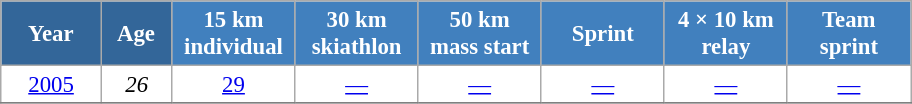<table class="wikitable" style="font-size:95%; text-align:center; border:grey solid 1px; border-collapse:collapse; background:#ffffff;">
<tr>
<th style="background-color:#369; color:white; width:60px;"> Year </th>
<th style="background-color:#369; color:white; width:40px;"> Age </th>
<th style="background-color:#4180be; color:white; width:75px;"> 15 km <br> individual </th>
<th style="background-color:#4180be; color:white; width:75px;"> 30 km <br> skiathlon </th>
<th style="background-color:#4180be; color:white; width:75px;"> 50 km <br> mass start </th>
<th style="background-color:#4180be; color:white; width:75px;"> Sprint </th>
<th style="background-color:#4180be; color:white; width:75px;"> 4 × 10 km <br> relay </th>
<th style="background-color:#4180be; color:white; width:75px;"> Team <br> sprint </th>
</tr>
<tr>
<td><a href='#'>2005</a></td>
<td><em>26</em></td>
<td><a href='#'>29</a></td>
<td><a href='#'>—</a></td>
<td><a href='#'>—</a></td>
<td><a href='#'>—</a></td>
<td><a href='#'>—</a></td>
<td><a href='#'>—</a></td>
</tr>
<tr>
</tr>
</table>
